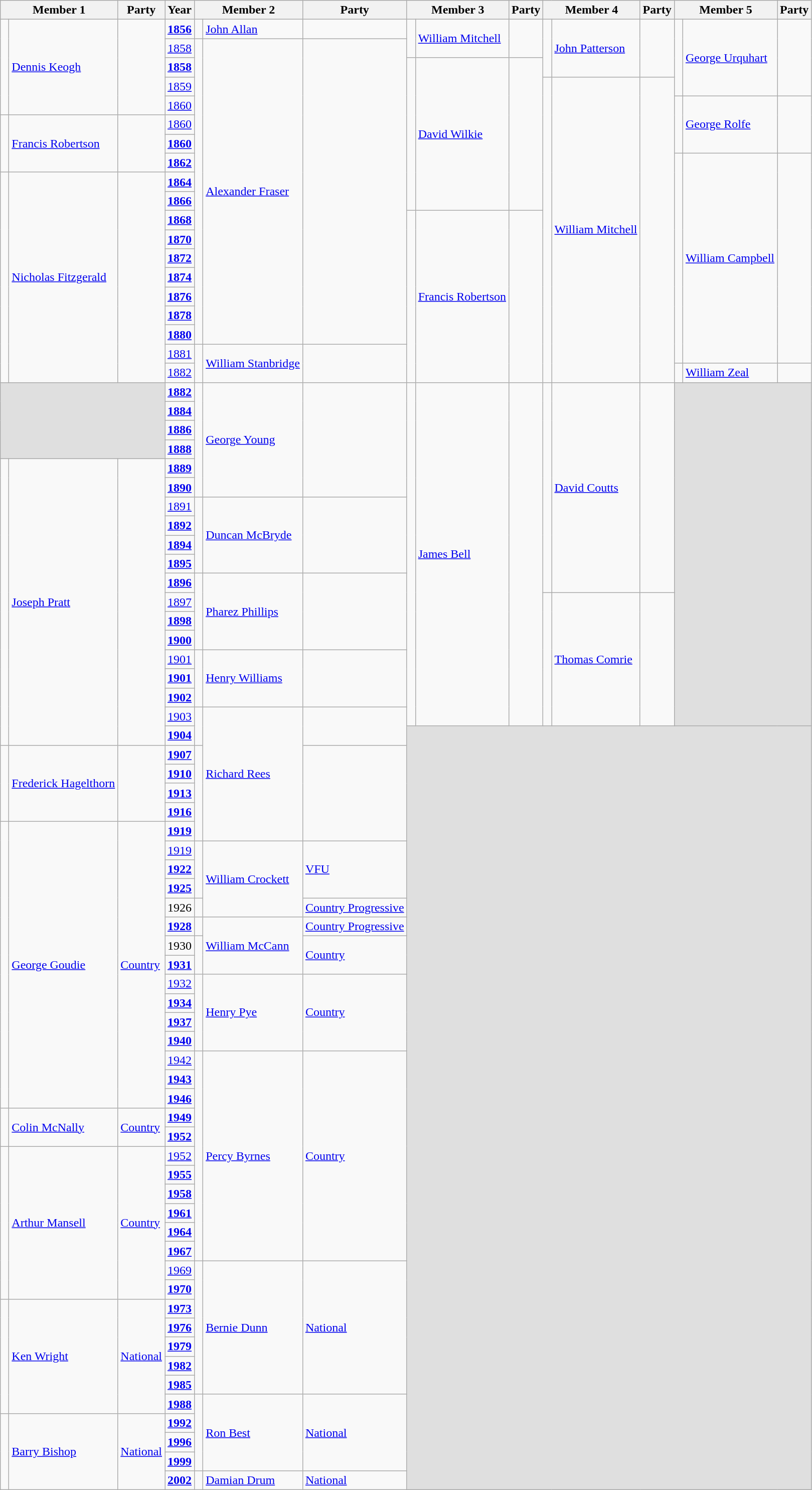<table class="wikitable">
<tr>
<th colspan=2>Member 1</th>
<th>Party</th>
<th>Year</th>
<th colspan=2>Member 2</th>
<th>Party</th>
<th colspan=2>Member 3</th>
<th>Party</th>
<th colspan=2>Member 4</th>
<th>Party</th>
<th colspan=2>Member 5</th>
<th>Party</th>
</tr>
<tr>
<td rowspan=5 > </td>
<td rowspan=5><a href='#'>Dennis Keogh</a></td>
<td rowspan=5> </td>
<td><strong><a href='#'>1856</a></strong></td>
<td> </td>
<td><a href='#'>John Allan</a></td>
<td> </td>
<td rowspan=2 > </td>
<td rowspan=2><a href='#'>William Mitchell</a></td>
<td rowspan=2> </td>
<td rowspan=3 > </td>
<td rowspan=3><a href='#'>John Patterson</a></td>
<td rowspan=3> </td>
<td rowspan=4 > </td>
<td rowspan=4><a href='#'>George Urquhart</a></td>
<td rowspan=4> </td>
</tr>
<tr>
<td><a href='#'>1858</a></td>
<td rowspan=16 > </td>
<td rowspan=16><a href='#'>Alexander Fraser</a></td>
<td rowspan=16> </td>
</tr>
<tr>
<td><strong><a href='#'>1858</a></strong></td>
<td rowspan=8 > </td>
<td rowspan=8><a href='#'>David Wilkie</a></td>
<td rowspan=8> </td>
</tr>
<tr>
<td><a href='#'>1859</a></td>
<td rowspan=16 > </td>
<td rowspan=16><a href='#'>William Mitchell</a></td>
<td rowspan=16> </td>
</tr>
<tr>
<td><a href='#'>1860</a></td>
<td rowspan=3 > </td>
<td rowspan=3><a href='#'>George Rolfe</a></td>
<td rowspan=3> </td>
</tr>
<tr>
<td rowspan=3 > </td>
<td rowspan=3><a href='#'>Francis Robertson</a></td>
<td rowspan=3> </td>
<td><a href='#'>1860</a></td>
</tr>
<tr>
<td><strong><a href='#'>1860</a></strong></td>
</tr>
<tr>
<td><strong><a href='#'>1862</a></strong></td>
<td rowspan=11 > </td>
<td rowspan=11><a href='#'>William Campbell</a></td>
<td rowspan=11> </td>
</tr>
<tr>
<td rowspan=11 > </td>
<td rowspan=11><a href='#'>Nicholas Fitzgerald</a></td>
<td rowspan=11> </td>
<td><strong><a href='#'>1864</a></strong></td>
</tr>
<tr>
<td><strong><a href='#'>1866</a></strong></td>
</tr>
<tr>
<td><strong><a href='#'>1868</a></strong></td>
<td rowspan=9 > </td>
<td rowspan=9><a href='#'>Francis Robertson</a></td>
<td rowspan=9> </td>
</tr>
<tr>
<td><strong><a href='#'>1870</a></strong></td>
</tr>
<tr>
<td><strong><a href='#'>1872</a></strong></td>
</tr>
<tr>
<td><strong><a href='#'>1874</a></strong></td>
</tr>
<tr>
<td><strong><a href='#'>1876</a></strong></td>
</tr>
<tr>
<td><strong><a href='#'>1878</a></strong></td>
</tr>
<tr>
<td><strong><a href='#'>1880</a></strong></td>
</tr>
<tr>
<td><a href='#'>1881</a></td>
<td rowspan=2 > </td>
<td rowspan=2><a href='#'>William Stanbridge</a></td>
<td rowspan=2> </td>
</tr>
<tr>
<td><a href='#'>1882</a></td>
<td rowspan=1 > </td>
<td rowspan=1><a href='#'>William Zeal</a></td>
<td rowspan=1> </td>
</tr>
<tr>
<td rowspan=4 colspan=3 bgcolor=#DFDFDF> </td>
<td><strong><a href='#'>1882</a></strong></td>
<td rowspan=6 > </td>
<td rowspan=6><a href='#'>George Young</a></td>
<td rowspan=6> </td>
<td rowspan=18 > </td>
<td rowspan=18><a href='#'>James Bell</a></td>
<td rowspan=18> </td>
<td rowspan=11 > </td>
<td rowspan=11><a href='#'>David Coutts</a></td>
<td rowspan=11> </td>
<td rowspan=18 colspan=6 bgcolor=#DFDFDF> </td>
</tr>
<tr>
<td><strong><a href='#'>1884</a></strong></td>
</tr>
<tr>
<td><strong><a href='#'>1886</a></strong></td>
</tr>
<tr>
<td><strong><a href='#'>1888</a></strong></td>
</tr>
<tr>
<td rowspan=15 > </td>
<td rowspan=15><a href='#'>Joseph Pratt</a></td>
<td rowspan=15> </td>
<td><strong><a href='#'>1889</a></strong></td>
</tr>
<tr>
<td><strong><a href='#'>1890</a></strong></td>
</tr>
<tr>
<td><a href='#'>1891</a></td>
<td rowspan=4 > </td>
<td rowspan=4><a href='#'>Duncan McBryde</a></td>
<td rowspan=4> </td>
</tr>
<tr>
<td><strong><a href='#'>1892</a></strong></td>
</tr>
<tr>
<td><strong><a href='#'>1894</a></strong></td>
</tr>
<tr>
<td><strong><a href='#'>1895</a></strong></td>
</tr>
<tr>
<td><strong><a href='#'>1896</a></strong></td>
<td rowspan=4 > </td>
<td rowspan=4><a href='#'>Pharez Phillips</a></td>
<td rowspan=4> </td>
</tr>
<tr>
<td><a href='#'>1897</a></td>
<td rowspan=7 > </td>
<td rowspan=7><a href='#'>Thomas Comrie</a></td>
<td rowspan=7> </td>
</tr>
<tr>
<td><strong><a href='#'>1898</a></strong></td>
</tr>
<tr>
<td><strong><a href='#'>1900</a></strong></td>
</tr>
<tr>
<td><a href='#'>1901</a></td>
<td rowspan=3 > </td>
<td rowspan=3><a href='#'>Henry Williams</a></td>
<td rowspan=3> </td>
</tr>
<tr>
<td><strong><a href='#'>1901</a></strong></td>
</tr>
<tr>
<td><strong><a href='#'>1902</a></strong></td>
</tr>
<tr>
<td><a href='#'>1903</a></td>
<td rowspan=2 > </td>
<td rowspan=7><a href='#'>Richard Rees</a></td>
<td rowspan=2> </td>
</tr>
<tr>
<td><strong><a href='#'>1904</a></strong></td>
<td rowspan=40 colspan=9 bgcolor=#DFDFDF> </td>
</tr>
<tr>
<td rowspan=4 > </td>
<td rowspan=4><a href='#'>Frederick Hagelthorn</a></td>
<td rowspan=4> </td>
<td><strong><a href='#'>1907</a></strong></td>
</tr>
<tr>
<td><strong><a href='#'>1910</a></strong></td>
</tr>
<tr>
<td><strong><a href='#'>1913</a></strong></td>
</tr>
<tr>
<td><strong><a href='#'>1916</a></strong></td>
</tr>
<tr>
<td rowspan=15 > </td>
<td rowspan=15><a href='#'>George Goudie</a></td>
<td rowspan=15><a href='#'>Country</a></td>
<td><strong><a href='#'>1919</a></strong></td>
</tr>
<tr>
<td><a href='#'>1919</a></td>
<td rowspan=3 > </td>
<td rowspan=4><a href='#'>William Crockett</a></td>
<td rowspan=3><a href='#'>VFU</a></td>
</tr>
<tr>
<td><strong><a href='#'>1922</a></strong></td>
</tr>
<tr>
<td><strong><a href='#'>1925</a></strong></td>
</tr>
<tr>
<td>1926</td>
<td> </td>
<td><a href='#'>Country Progressive</a></td>
</tr>
<tr>
<td><strong><a href='#'>1928</a></strong></td>
<td> </td>
<td rowspan=3><a href='#'>William McCann</a></td>
<td><a href='#'>Country Progressive</a></td>
</tr>
<tr>
<td>1930</td>
<td rowspan=2 > </td>
<td rowspan=2><a href='#'>Country</a></td>
</tr>
<tr>
<td><strong><a href='#'>1931</a></strong></td>
</tr>
<tr>
<td><a href='#'>1932</a></td>
<td rowspan=4 > </td>
<td rowspan=4><a href='#'>Henry Pye</a></td>
<td rowspan=4><a href='#'>Country</a></td>
</tr>
<tr>
<td><strong><a href='#'>1934</a></strong></td>
</tr>
<tr>
<td><strong><a href='#'>1937</a></strong></td>
</tr>
<tr>
<td><strong><a href='#'>1940</a></strong></td>
</tr>
<tr>
<td><a href='#'>1942</a></td>
<td rowspan=11 > </td>
<td rowspan=11><a href='#'>Percy Byrnes</a></td>
<td rowspan=11><a href='#'>Country</a></td>
</tr>
<tr>
<td><strong><a href='#'>1943</a></strong></td>
</tr>
<tr>
<td><strong><a href='#'>1946</a></strong></td>
</tr>
<tr>
<td rowspan=2 > </td>
<td rowspan=2><a href='#'>Colin McNally</a></td>
<td rowspan=2><a href='#'>Country</a></td>
<td><strong><a href='#'>1949</a></strong></td>
</tr>
<tr>
<td><strong><a href='#'>1952</a></strong></td>
</tr>
<tr>
<td rowspan=8 > </td>
<td rowspan=8><a href='#'>Arthur Mansell</a></td>
<td rowspan=8><a href='#'>Country</a></td>
<td><a href='#'>1952</a></td>
</tr>
<tr>
<td><strong><a href='#'>1955</a></strong></td>
</tr>
<tr>
<td><strong><a href='#'>1958</a></strong></td>
</tr>
<tr>
<td><strong><a href='#'>1961</a></strong></td>
</tr>
<tr>
<td><strong><a href='#'>1964</a></strong></td>
</tr>
<tr>
<td><strong><a href='#'>1967</a></strong></td>
</tr>
<tr>
<td><a href='#'>1969</a></td>
<td rowspan=7 > </td>
<td rowspan=7><a href='#'>Bernie Dunn</a></td>
<td rowspan=7><a href='#'>National</a></td>
</tr>
<tr>
<td><strong><a href='#'>1970</a></strong></td>
</tr>
<tr>
<td rowspan=6 > </td>
<td rowspan=6><a href='#'>Ken Wright</a></td>
<td rowspan=6><a href='#'>National</a></td>
<td><strong><a href='#'>1973</a></strong></td>
</tr>
<tr>
<td><strong><a href='#'>1976</a></strong></td>
</tr>
<tr>
<td><strong><a href='#'>1979</a></strong></td>
</tr>
<tr>
<td><strong><a href='#'>1982</a></strong></td>
</tr>
<tr>
<td><strong><a href='#'>1985</a></strong></td>
</tr>
<tr>
<td><strong><a href='#'>1988</a></strong></td>
<td rowspan=4 > </td>
<td rowspan=4><a href='#'>Ron Best</a></td>
<td rowspan=4><a href='#'>National</a></td>
</tr>
<tr>
<td rowspan=4 > </td>
<td rowspan=4><a href='#'>Barry Bishop</a></td>
<td rowspan=4><a href='#'>National</a></td>
<td><strong><a href='#'>1992</a></strong></td>
</tr>
<tr>
<td><strong><a href='#'>1996</a></strong></td>
</tr>
<tr>
<td><strong><a href='#'>1999</a></strong></td>
</tr>
<tr>
<td><strong><a href='#'>2002</a></strong></td>
<td> </td>
<td><a href='#'>Damian Drum</a></td>
<td><a href='#'>National</a></td>
</tr>
</table>
